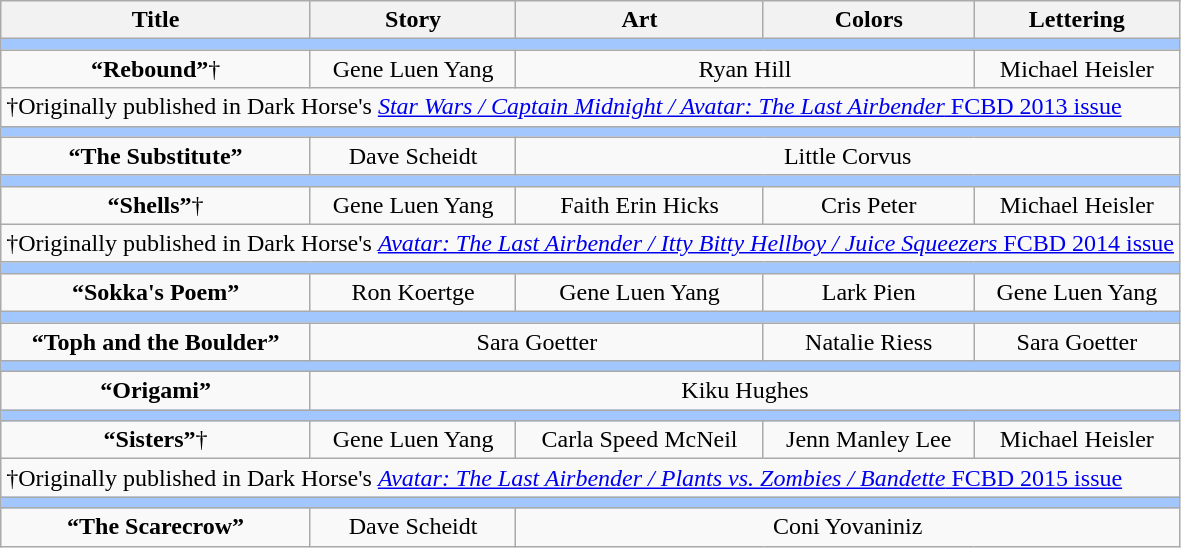<table class="wikitable" style="text-align: center">
<tr>
<th>Title</th>
<th>Story</th>
<th>Art</th>
<th>Colors</th>
<th>Lettering</th>
</tr>
<tr>
<td colspan=5 style=background:#a2c7ff></td>
</tr>
<tr>
<td><strong>“Rebound”</strong>†</td>
<td>Gene Luen Yang</td>
<td colspan=2>Ryan Hill</td>
<td>Michael Heisler</td>
</tr>
<tr>
<td colspan=5 align=left>†Originally published in Dark Horse's <a href='#'><em>Star Wars / Captain Midnight / Avatar: The Last Airbender</em> FCBD 2013 issue</a></td>
</tr>
<tr>
<td colspan=5 style=background:#a2c7ff></td>
</tr>
<tr>
<td><strong>“The Substitute”</strong></td>
<td>Dave Scheidt</td>
<td colspan=3>Little Corvus</td>
</tr>
<tr>
<td colspan=5 style=background:#a2c7ff></td>
</tr>
<tr>
<td><strong>“Shells”</strong>†</td>
<td>Gene Luen Yang</td>
<td>Faith Erin Hicks</td>
<td>Cris Peter</td>
<td>Michael Heisler</td>
</tr>
<tr>
<td colspan=5 align=left>†Originally published in Dark Horse's <a href='#'><em>Avatar: The Last Airbender / Itty Bitty Hellboy / Juice Squeezers</em> FCBD 2014 issue</a></td>
</tr>
<tr>
<td colspan=5 style=background:#a2c7ff></td>
</tr>
<tr>
<td><strong>“Sokka's Poem”</strong></td>
<td>Ron Koertge</td>
<td>Gene Luen Yang</td>
<td>Lark Pien</td>
<td>Gene Luen Yang</td>
</tr>
<tr>
<td colspan=5 style=background:#a2c7ff></td>
</tr>
<tr>
<td><strong>“Toph and the Boulder”</strong></td>
<td colspan=2>Sara Goetter</td>
<td>Natalie Riess</td>
<td>Sara Goetter</td>
</tr>
<tr>
<td colspan=5 style=background:#a2c7ff></td>
</tr>
<tr>
<td><strong>“Origami”</strong></td>
<td colspan=4>Kiku Hughes</td>
</tr>
<tr>
<td colspan=5 style=background:#a2c7ff></td>
</tr>
<tr>
<td><strong>“Sisters”</strong>†</td>
<td>Gene Luen Yang</td>
<td>Carla Speed McNeil</td>
<td>Jenn Manley Lee</td>
<td>Michael Heisler</td>
</tr>
<tr>
<td colspan=5 align=left>†Originally published in Dark Horse's <a href='#'><em>Avatar: The Last Airbender / Plants vs. Zombies / Bandette</em> FCBD 2015 issue</a></td>
</tr>
<tr>
<td colspan=5 style=background:#a2c7ff></td>
</tr>
<tr>
<td><strong>“The Scarecrow”</strong></td>
<td>Dave Scheidt</td>
<td colspan=3>Coni Yovaniniz</td>
</tr>
</table>
